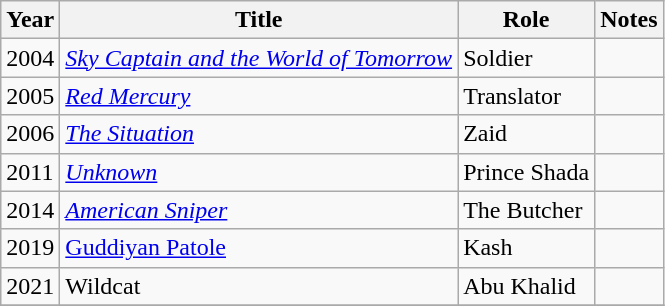<table class="wikitable sortable">
<tr>
<th>Year</th>
<th>Title</th>
<th>Role</th>
<th>Notes</th>
</tr>
<tr>
<td>2004</td>
<td><em><a href='#'>Sky Captain and the World of Tomorrow</a></em></td>
<td>Soldier</td>
<td></td>
</tr>
<tr>
<td>2005</td>
<td><em><a href='#'>Red Mercury</a></em></td>
<td>Translator</td>
<td></td>
</tr>
<tr>
<td>2006</td>
<td><em><a href='#'>The Situation</a></em></td>
<td>Zaid</td>
<td></td>
</tr>
<tr>
<td>2011</td>
<td><em><a href='#'>Unknown</a></em></td>
<td>Prince Shada</td>
<td></td>
</tr>
<tr>
<td>2014</td>
<td><em><a href='#'>American Sniper</a></em></td>
<td>The Butcher</td>
<td></td>
</tr>
<tr>
<td>2019</td>
<td><a href='#'>Guddiyan Patole</a></td>
<td>Kash</td>
<td></td>
</tr>
<tr>
<td>2021</td>
<td>Wildcat</td>
<td>Abu Khalid</td>
<td></td>
</tr>
<tr>
</tr>
</table>
